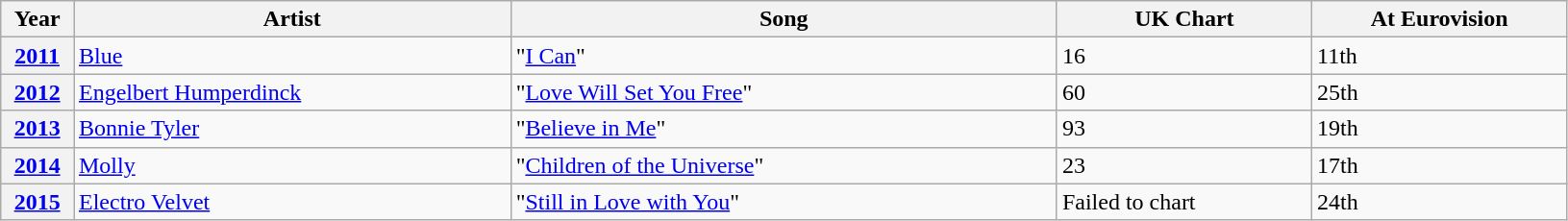<table class="wikitable sortable plainrowheaders" style="width:86%;">
<tr>
<th style="width:4%;">Year</th>
<th style="width:24%;">Artist</th>
<th style="width:30%;">Song</th>
<th style="width:14%;">UK Chart</th>
<th style="width:14%;">At Eurovision</th>
</tr>
<tr>
<th scope="row"><a href='#'>2011</a></th>
<td><a href='#'>Blue</a></td>
<td>"<a href='#'>I Can</a>"</td>
<td>16</td>
<td>11th</td>
</tr>
<tr>
<th scope="row"><a href='#'>2012</a></th>
<td><a href='#'>Engelbert Humperdinck</a></td>
<td>"<a href='#'>Love Will Set You Free</a>"</td>
<td>60</td>
<td>25th</td>
</tr>
<tr>
<th scope="row"><a href='#'>2013</a></th>
<td><a href='#'>Bonnie Tyler</a></td>
<td>"<a href='#'>Believe in Me</a>"</td>
<td>93</td>
<td>19th</td>
</tr>
<tr>
<th scope="row"><a href='#'>2014</a></th>
<td><a href='#'>Molly</a></td>
<td>"<a href='#'>Children of the Universe</a>"</td>
<td>23</td>
<td>17th</td>
</tr>
<tr>
<th scope="row"><a href='#'>2015</a></th>
<td><a href='#'>Electro Velvet</a></td>
<td>"<a href='#'>Still in Love with You</a>"</td>
<td>Failed to chart</td>
<td>24th</td>
</tr>
</table>
